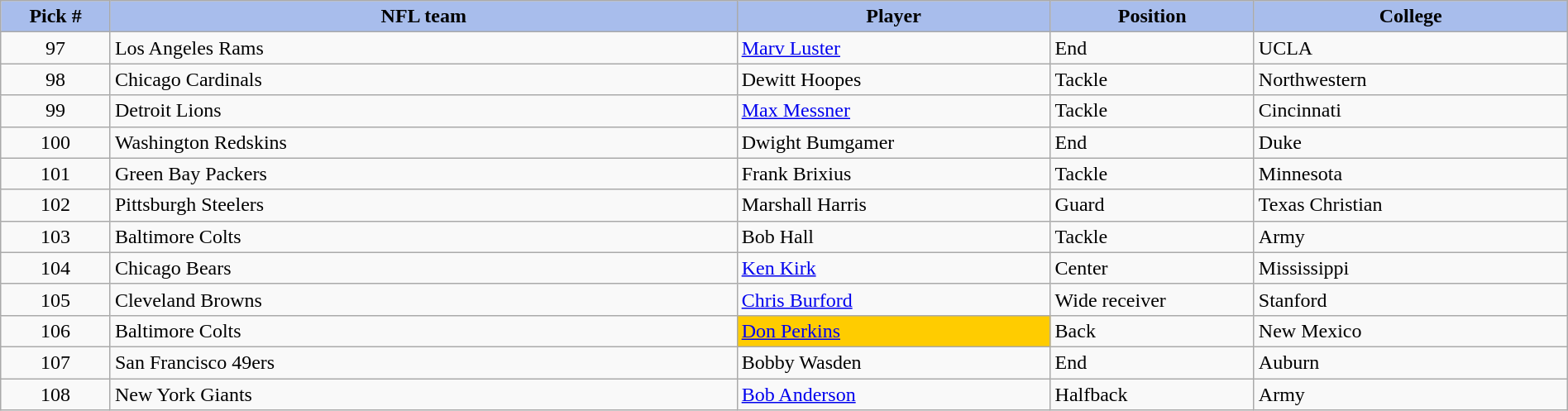<table class="wikitable sortable sortable" style="width: 100%">
<tr>
<th style="background:#A8BDEC;" width=7%>Pick #</th>
<th width=40% style="background:#A8BDEC;">NFL team</th>
<th width=20% style="background:#A8BDEC;">Player</th>
<th width=13% style="background:#A8BDEC;">Position</th>
<th style="background:#A8BDEC;">College</th>
</tr>
<tr>
<td align=center>97</td>
<td>Los Angeles Rams</td>
<td><a href='#'>Marv Luster</a></td>
<td>End</td>
<td>UCLA</td>
</tr>
<tr>
<td align=center>98</td>
<td>Chicago Cardinals</td>
<td>Dewitt Hoopes</td>
<td>Tackle</td>
<td>Northwestern</td>
</tr>
<tr>
<td align=center>99</td>
<td>Detroit Lions</td>
<td><a href='#'>Max Messner</a></td>
<td>Tackle</td>
<td>Cincinnati</td>
</tr>
<tr>
<td align=center>100</td>
<td>Washington Redskins</td>
<td>Dwight Bumgamer</td>
<td>End</td>
<td>Duke</td>
</tr>
<tr>
<td align=center>101</td>
<td>Green Bay Packers</td>
<td>Frank Brixius</td>
<td>Tackle</td>
<td>Minnesota</td>
</tr>
<tr>
<td align=center>102</td>
<td>Pittsburgh Steelers</td>
<td>Marshall Harris</td>
<td>Guard</td>
<td>Texas Christian</td>
</tr>
<tr>
<td align=center>103</td>
<td>Baltimore Colts</td>
<td>Bob Hall</td>
<td>Tackle</td>
<td>Army</td>
</tr>
<tr>
<td align=center>104</td>
<td>Chicago Bears</td>
<td><a href='#'>Ken Kirk</a></td>
<td>Center</td>
<td>Mississippi</td>
</tr>
<tr>
<td align=center>105</td>
<td>Cleveland Browns</td>
<td><a href='#'>Chris Burford</a></td>
<td>Wide receiver</td>
<td>Stanford</td>
</tr>
<tr>
<td align=center>106</td>
<td>Baltimore Colts</td>
<td bgcolor="#FFCC00"><a href='#'>Don Perkins</a></td>
<td>Back</td>
<td>New Mexico</td>
</tr>
<tr>
<td align=center>107</td>
<td>San Francisco 49ers</td>
<td>Bobby Wasden</td>
<td>End</td>
<td>Auburn</td>
</tr>
<tr>
<td align=center>108</td>
<td>New York Giants</td>
<td><a href='#'>Bob Anderson</a></td>
<td>Halfback</td>
<td>Army</td>
</tr>
</table>
